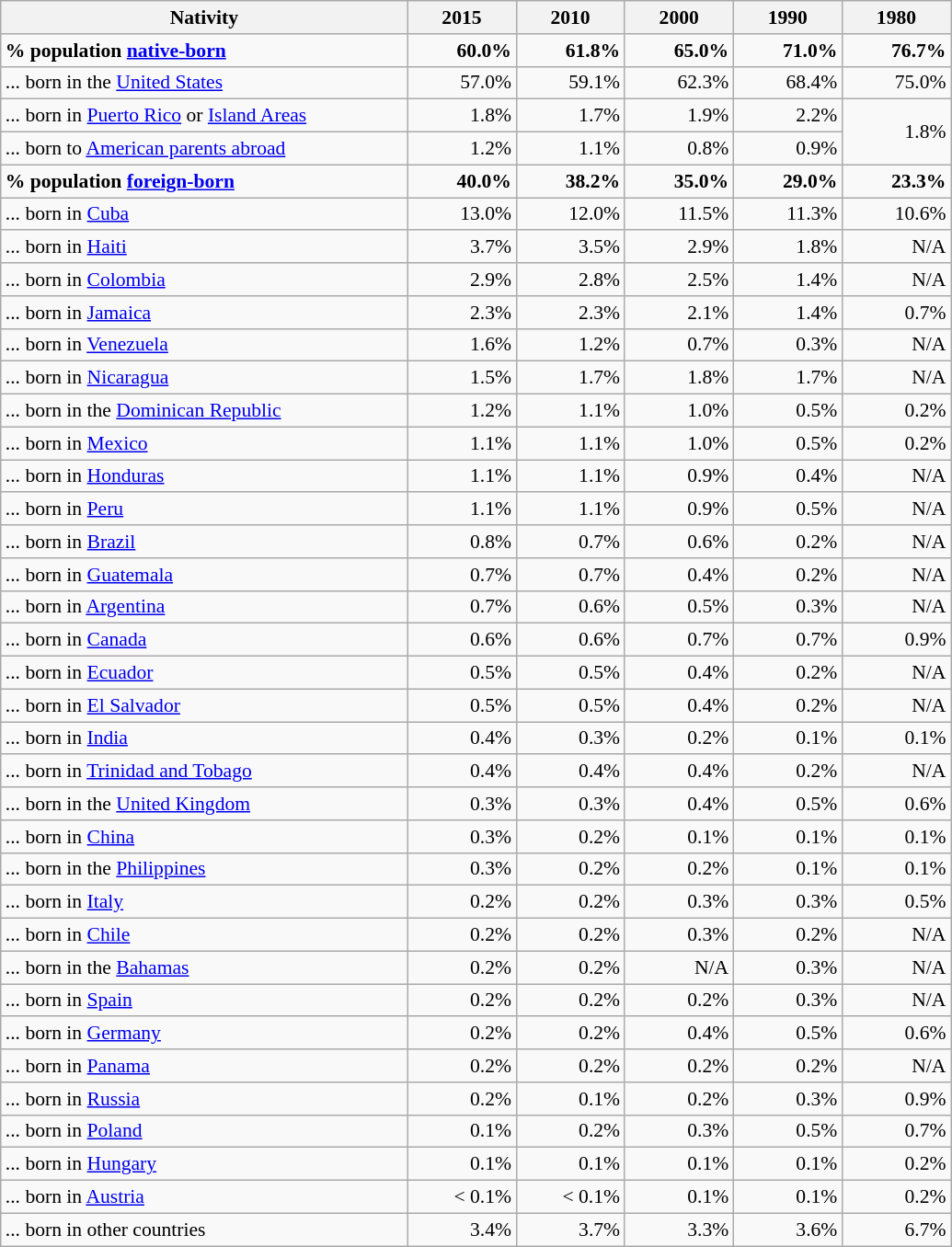<table class="wikitable" style="font-size: 90%; text-align: right;">
<tr>
<th style="width: 20em;">Nativity</th>
<th style="width: 5em;">2015</th>
<th style="width: 5em;">2010</th>
<th style="width: 5em;">2000</th>
<th style="width: 5em;">1990</th>
<th style="width: 5em;">1980</th>
</tr>
<tr>
<td style="text-align:left"><strong>% population <a href='#'>native-born</a></strong></td>
<td><strong>60.0%</strong></td>
<td><strong>61.8%</strong></td>
<td><strong>65.0%</strong></td>
<td><strong>71.0%</strong></td>
<td><strong>76.7%</strong></td>
</tr>
<tr>
<td style="text-align:left">... born in the <a href='#'>United States</a></td>
<td>57.0%</td>
<td>59.1%</td>
<td>62.3%</td>
<td>68.4%</td>
<td>75.0%</td>
</tr>
<tr>
<td style="text-align:left">... born in <a href='#'>Puerto Rico</a> or <a href='#'>Island Areas</a></td>
<td>1.8%</td>
<td>1.7%</td>
<td>1.9%</td>
<td>2.2%</td>
<td rowspan="2">1.8%</td>
</tr>
<tr>
<td style="text-align:left">... born to <a href='#'>American parents abroad</a></td>
<td>1.2%</td>
<td>1.1%</td>
<td>0.8%</td>
<td>0.9%</td>
</tr>
<tr>
<td style="text-align:left"><strong>% population <a href='#'>foreign-born</a></strong></td>
<td><strong>40.0%</strong></td>
<td><strong>38.2%</strong></td>
<td><strong>35.0%</strong></td>
<td><strong>29.0%</strong></td>
<td><strong>23.3%</strong></td>
</tr>
<tr>
<td style="text-align:left">... born in <a href='#'>Cuba</a></td>
<td>13.0%</td>
<td>12.0%</td>
<td>11.5%</td>
<td>11.3%</td>
<td>10.6%</td>
</tr>
<tr>
<td style="text-align:left">... born in <a href='#'>Haiti</a></td>
<td>3.7%</td>
<td>3.5%</td>
<td>2.9%</td>
<td>1.8%</td>
<td>N/A</td>
</tr>
<tr>
<td style="text-align:left">... born in <a href='#'>Colombia</a></td>
<td>2.9%</td>
<td>2.8%</td>
<td>2.5%</td>
<td>1.4%</td>
<td>N/A</td>
</tr>
<tr>
<td style="text-align:left">... born in <a href='#'>Jamaica</a></td>
<td>2.3%</td>
<td>2.3%</td>
<td>2.1%</td>
<td>1.4%</td>
<td>0.7%</td>
</tr>
<tr>
<td style="text-align:left">... born in <a href='#'>Venezuela</a></td>
<td>1.6%</td>
<td>1.2%</td>
<td>0.7%</td>
<td>0.3%</td>
<td>N/A</td>
</tr>
<tr>
<td style="text-align:left">... born in <a href='#'>Nicaragua</a></td>
<td>1.5%</td>
<td>1.7%</td>
<td>1.8%</td>
<td>1.7%</td>
<td>N/A</td>
</tr>
<tr>
<td style="text-align:left">... born in the <a href='#'>Dominican Republic</a></td>
<td>1.2%</td>
<td>1.1%</td>
<td>1.0%</td>
<td>0.5%</td>
<td>0.2%</td>
</tr>
<tr>
<td style="text-align:left">... born in <a href='#'>Mexico</a></td>
<td>1.1%</td>
<td>1.1%</td>
<td>1.0%</td>
<td>0.5%</td>
<td>0.2%</td>
</tr>
<tr>
<td style="text-align:left">... born in <a href='#'>Honduras</a></td>
<td>1.1%</td>
<td>1.1%</td>
<td>0.9%</td>
<td>0.4%</td>
<td>N/A</td>
</tr>
<tr>
<td style="text-align:left">... born in <a href='#'>Peru</a></td>
<td>1.1%</td>
<td>1.1%</td>
<td>0.9%</td>
<td>0.5%</td>
<td>N/A</td>
</tr>
<tr>
<td style="text-align:left">... born in <a href='#'>Brazil</a></td>
<td>0.8%</td>
<td>0.7%</td>
<td>0.6%</td>
<td>0.2%</td>
<td>N/A</td>
</tr>
<tr>
<td style="text-align:left">... born in <a href='#'>Guatemala</a></td>
<td>0.7%</td>
<td>0.7%</td>
<td>0.4%</td>
<td>0.2%</td>
<td>N/A</td>
</tr>
<tr>
<td style="text-align:left">... born in <a href='#'>Argentina</a></td>
<td>0.7%</td>
<td>0.6%</td>
<td>0.5%</td>
<td>0.3%</td>
<td>N/A</td>
</tr>
<tr>
<td style="text-align:left">... born in <a href='#'>Canada</a></td>
<td>0.6%</td>
<td>0.6%</td>
<td>0.7%</td>
<td>0.7%</td>
<td>0.9%</td>
</tr>
<tr>
<td style="text-align:left">... born in <a href='#'>Ecuador</a></td>
<td>0.5%</td>
<td>0.5%</td>
<td>0.4%</td>
<td>0.2%</td>
<td>N/A</td>
</tr>
<tr>
<td style="text-align:left">... born in <a href='#'>El Salvador</a></td>
<td>0.5%</td>
<td>0.5%</td>
<td>0.4%</td>
<td>0.2%</td>
<td>N/A</td>
</tr>
<tr>
<td style="text-align:left">... born in <a href='#'>India</a></td>
<td>0.4%</td>
<td>0.3%</td>
<td>0.2%</td>
<td>0.1%</td>
<td>0.1%</td>
</tr>
<tr>
<td style="text-align:left">... born in <a href='#'>Trinidad and Tobago</a></td>
<td>0.4%</td>
<td>0.4%</td>
<td>0.4%</td>
<td>0.2%</td>
<td>N/A</td>
</tr>
<tr>
<td style="text-align:left">... born in the <a href='#'>United Kingdom</a></td>
<td>0.3%</td>
<td>0.3%</td>
<td>0.4%</td>
<td>0.5%</td>
<td>0.6%</td>
</tr>
<tr>
<td style="text-align:left">... born in <a href='#'>China</a></td>
<td>0.3%</td>
<td>0.2%</td>
<td>0.1%</td>
<td>0.1%</td>
<td>0.1%</td>
</tr>
<tr>
<td style="text-align:left">... born in the <a href='#'>Philippines</a></td>
<td>0.3%</td>
<td>0.2%</td>
<td>0.2%</td>
<td>0.1%</td>
<td>0.1%</td>
</tr>
<tr>
<td style="text-align:left">... born in <a href='#'>Italy</a></td>
<td>0.2%</td>
<td>0.2%</td>
<td>0.3%</td>
<td>0.3%</td>
<td>0.5%</td>
</tr>
<tr>
<td style="text-align:left">... born in <a href='#'>Chile</a></td>
<td>0.2%</td>
<td>0.2%</td>
<td>0.3%</td>
<td>0.2%</td>
<td>N/A</td>
</tr>
<tr>
<td style="text-align:left">... born in the <a href='#'>Bahamas</a></td>
<td>0.2%</td>
<td>0.2%</td>
<td>N/A</td>
<td>0.3%</td>
<td>N/A</td>
</tr>
<tr>
<td style="text-align:left">... born in <a href='#'>Spain</a></td>
<td>0.2%</td>
<td>0.2%</td>
<td>0.2%</td>
<td>0.3%</td>
<td>N/A</td>
</tr>
<tr>
<td style="text-align:left">... born in <a href='#'>Germany</a></td>
<td>0.2%</td>
<td>0.2%</td>
<td>0.4%</td>
<td>0.5%</td>
<td>0.6%</td>
</tr>
<tr>
<td style="text-align:left">... born in <a href='#'>Panama</a></td>
<td>0.2%</td>
<td>0.2%</td>
<td>0.2%</td>
<td>0.2%</td>
<td>N/A</td>
</tr>
<tr>
<td style="text-align:left">... born in <a href='#'>Russia</a></td>
<td>0.2%</td>
<td>0.1%</td>
<td>0.2%</td>
<td>0.3%</td>
<td>0.9%</td>
</tr>
<tr>
<td style="text-align:left">... born in <a href='#'>Poland</a></td>
<td>0.1%</td>
<td>0.2%</td>
<td>0.3%</td>
<td>0.5%</td>
<td>0.7%</td>
</tr>
<tr>
<td style="text-align:left">... born in <a href='#'>Hungary</a></td>
<td>0.1%</td>
<td>0.1%</td>
<td>0.1%</td>
<td>0.1%</td>
<td>0.2%</td>
</tr>
<tr>
<td style="text-align:left">... born in <a href='#'>Austria</a></td>
<td>< 0.1%</td>
<td>< 0.1%</td>
<td>0.1%</td>
<td>0.1%</td>
<td>0.2%</td>
</tr>
<tr>
<td style="text-align:left">... born in other countries</td>
<td>3.4%</td>
<td>3.7%</td>
<td>3.3%</td>
<td>3.6%</td>
<td>6.7%</td>
</tr>
</table>
